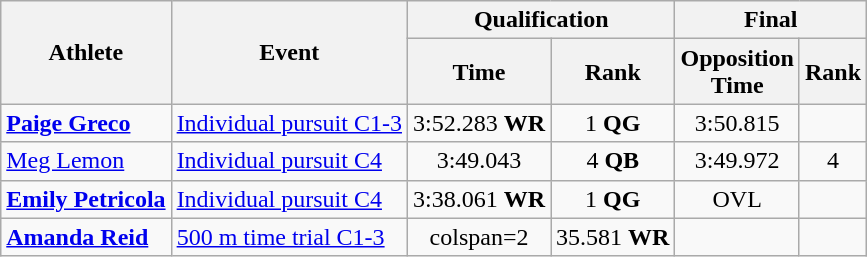<table class=wikitable>
<tr>
<th rowspan="2">Athlete</th>
<th rowspan="2">Event</th>
<th colspan="2">Qualification</th>
<th colspan="2">Final</th>
</tr>
<tr>
<th>Time</th>
<th>Rank</th>
<th>Opposition<br>Time</th>
<th>Rank</th>
</tr>
<tr align=center>
<td align=left><strong><a href='#'>Paige Greco</a></strong></td>
<td align=left><a href='#'>Individual pursuit C1-3</a></td>
<td>3:52.283 <strong>WR</strong></td>
<td>1 <strong>QG</strong></td>
<td>3:50.815</td>
<td></td>
</tr>
<tr align=center>
<td align=left><a href='#'>Meg Lemon</a></td>
<td align=left><a href='#'>Individual pursuit C4</a></td>
<td>3:49.043</td>
<td>4 <strong>QB</strong></td>
<td>3:49.972</td>
<td>4</td>
</tr>
<tr align=center>
<td align=left><strong><a href='#'>Emily Petricola</a></strong></td>
<td align=left><a href='#'>Individual pursuit C4</a></td>
<td>3:38.061 <strong>WR</strong></td>
<td>1 <strong>QG</strong></td>
<td>OVL</td>
<td></td>
</tr>
<tr align=center>
<td align=left><strong><a href='#'>Amanda Reid</a></strong></td>
<td align=left><a href='#'>500 m time trial C1-3</a></td>
<td>colspan=2 </td>
<td>35.581 <strong>WR</strong></td>
<td></td>
</tr>
</table>
